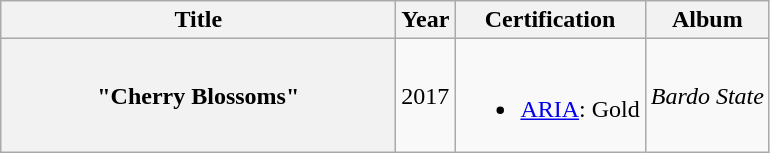<table class="wikitable plainrowheaders" style="text-align:center;">
<tr>
<th style="width:16em;">Title</th>
<th>Year</th>
<th>Certification</th>
<th>Album</th>
</tr>
<tr>
<th scope="row">"Cherry Blossoms"</th>
<td>2017</td>
<td><br><ul><li><a href='#'>ARIA</a>: Gold</li></ul></td>
<td><em>Bardo State</em></td>
</tr>
</table>
